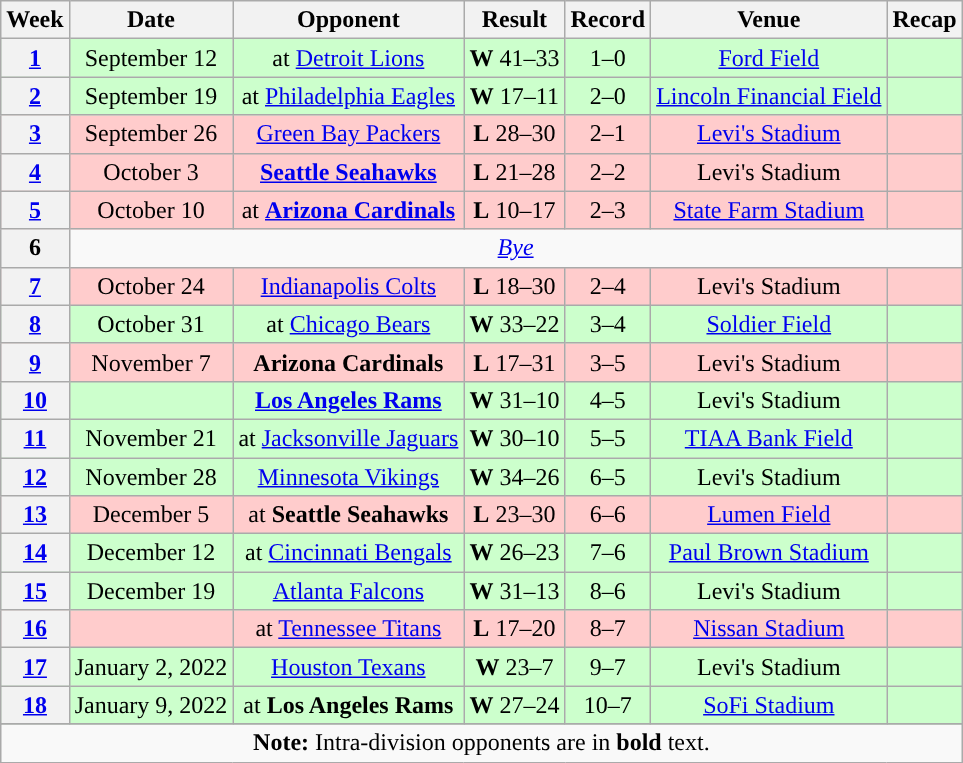<table class="wikitable" style="text-align:center">
<tr>
<th>Week</th>
<th>Date</th>
<th>Opponent</th>
<th>Result</th>
<th>Record</th>
<th>Venue</th>
<th>Recap</th>
</tr>
<tr style="background:#cfc">
<th><a href='#'>1</a></th>
<td>September 12</td>
<td>at <a href='#'>Detroit Lions</a></td>
<td><strong>W</strong> 41–33</td>
<td>1–0</td>
<td><a href='#'>Ford Field</a></td>
<td></td>
</tr>
<tr style="background:#cfc">
<th><a href='#'>2</a></th>
<td>September 19</td>
<td>at <a href='#'>Philadelphia Eagles</a></td>
<td><strong>W</strong> 17–11</td>
<td>2–0</td>
<td><a href='#'>Lincoln Financial Field</a></td>
<td></td>
</tr>
<tr style="background:#fcc">
<th><a href='#'>3</a></th>
<td>September 26</td>
<td><a href='#'>Green Bay Packers</a></td>
<td><strong>L</strong> 28–30</td>
<td>2–1</td>
<td><a href='#'>Levi's Stadium</a></td>
<td></td>
</tr>
<tr style="background:#fcc">
<th><a href='#'>4</a></th>
<td>October 3</td>
<td><strong><a href='#'>Seattle Seahawks</a></strong></td>
<td><strong>L</strong> 21–28</td>
<td>2–2</td>
<td>Levi's Stadium</td>
<td></td>
</tr>
<tr style="background:#fcc">
<th><a href='#'>5</a></th>
<td>October 10</td>
<td>at <strong><a href='#'>Arizona Cardinals</a></strong></td>
<td><strong>L</strong> 10–17</td>
<td>2–3</td>
<td><a href='#'>State Farm Stadium</a></td>
<td></td>
</tr>
<tr>
<th>6</th>
<td colspan="6"><em><a href='#'>Bye</a></em></td>
</tr>
<tr style="background:#fcc">
<th><a href='#'>7</a></th>
<td>October 24</td>
<td><a href='#'>Indianapolis Colts</a></td>
<td><strong>L</strong> 18–30</td>
<td>2–4</td>
<td>Levi's Stadium</td>
<td></td>
</tr>
<tr style="background:#cfc">
<th><a href='#'>8</a></th>
<td>October 31</td>
<td>at <a href='#'>Chicago Bears</a></td>
<td><strong>W</strong> 33–22</td>
<td>3–4</td>
<td><a href='#'>Soldier Field</a></td>
<td></td>
</tr>
<tr style="background:#fcc">
<th><a href='#'>9</a></th>
<td>November 7</td>
<td><strong>Arizona Cardinals</strong></td>
<td><strong>L</strong> 17–31</td>
<td>3–5</td>
<td>Levi's Stadium</td>
<td></td>
</tr>
<tr style="background:#cfc">
<th><a href='#'>10</a></th>
<td></td>
<td><strong><a href='#'>Los Angeles Rams</a></strong></td>
<td><strong>W</strong> 31–10</td>
<td>4–5</td>
<td>Levi's Stadium</td>
<td></td>
</tr>
<tr style="background:#cfc">
<th><a href='#'>11</a></th>
<td>November 21</td>
<td>at <a href='#'>Jacksonville Jaguars</a></td>
<td><strong>W</strong> 30–10</td>
<td>5–5</td>
<td><a href='#'>TIAA Bank Field</a></td>
<td></td>
</tr>
<tr style="background:#cfc">
<th><a href='#'>12</a></th>
<td>November 28</td>
<td><a href='#'>Minnesota Vikings</a></td>
<td><strong>W</strong> 34–26</td>
<td>6–5</td>
<td>Levi's Stadium</td>
<td></td>
</tr>
<tr style="background:#fcc">
<th><a href='#'>13</a></th>
<td>December 5</td>
<td>at <strong>Seattle Seahawks</strong></td>
<td><strong>L</strong> 23–30</td>
<td>6–6</td>
<td><a href='#'>Lumen Field</a></td>
<td></td>
</tr>
<tr style="background:#cfc">
<th><a href='#'>14</a></th>
<td>December 12</td>
<td>at <a href='#'>Cincinnati Bengals</a></td>
<td><strong>W</strong> 26–23 </td>
<td>7–6</td>
<td><a href='#'>Paul Brown Stadium</a></td>
<td></td>
</tr>
<tr style="background:#cfc">
<th><a href='#'>15</a></th>
<td>December 19</td>
<td><a href='#'>Atlanta Falcons</a></td>
<td><strong>W</strong> 31–13</td>
<td>8–6</td>
<td>Levi's Stadium</td>
<td></td>
</tr>
<tr style="background:#fcc">
<th><a href='#'>16</a></th>
<td></td>
<td>at <a href='#'>Tennessee Titans</a></td>
<td><strong>L</strong> 17–20</td>
<td>8–7</td>
<td><a href='#'>Nissan Stadium</a></td>
<td></td>
</tr>
<tr style="background:#cfc">
<th><a href='#'>17</a></th>
<td>January 2, 2022</td>
<td><a href='#'>Houston Texans</a></td>
<td><strong>W</strong> 23–7</td>
<td>9–7</td>
<td>Levi's Stadium</td>
<td></td>
</tr>
<tr style="background:#cfc">
<th><a href='#'>18</a></th>
<td>January 9, 2022</td>
<td>at <strong>Los Angeles Rams</strong></td>
<td><strong>W</strong> 27–24 </td>
<td>10–7</td>
<td><a href='#'>SoFi Stadium</a></td>
<td></td>
</tr>
<tr>
</tr>
<tr>
<td colspan="8"><strong>Note:</strong> Intra-division opponents are in <strong>bold</strong> text.</td>
</tr>
</table>
